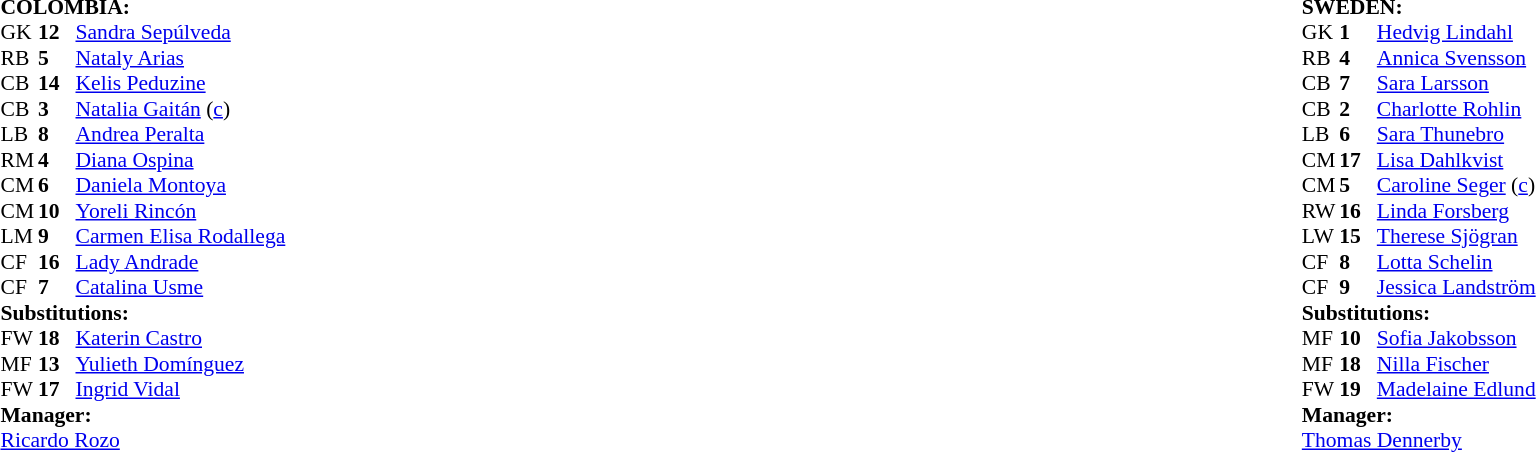<table width="100%">
<tr>
<td valign="top" width="50%"><br><table style="font-size: 90%" cellspacing="0" cellpadding="0">
<tr>
<td colspan=4><br><strong>COLOMBIA:</strong></td>
</tr>
<tr>
<th width="25"></th>
<th width="25"></th>
</tr>
<tr>
<td>GK</td>
<td><strong>12</strong></td>
<td><a href='#'>Sandra Sepúlveda</a></td>
</tr>
<tr>
<td>RB</td>
<td><strong>5</strong></td>
<td><a href='#'>Nataly Arias</a></td>
</tr>
<tr>
<td>CB</td>
<td><strong>14</strong></td>
<td><a href='#'>Kelis Peduzine</a></td>
</tr>
<tr>
<td>CB</td>
<td><strong>3</strong></td>
<td><a href='#'>Natalia Gaitán</a> (<a href='#'>c</a>)</td>
</tr>
<tr>
<td>LB</td>
<td><strong>8</strong></td>
<td><a href='#'>Andrea Peralta</a></td>
<td></td>
<td></td>
</tr>
<tr>
<td>RM</td>
<td><strong>4</strong></td>
<td><a href='#'>Diana Ospina</a></td>
</tr>
<tr>
<td>CM</td>
<td><strong>6</strong></td>
<td><a href='#'>Daniela Montoya</a></td>
<td></td>
<td></td>
</tr>
<tr>
<td>CM</td>
<td><strong>10</strong></td>
<td><a href='#'>Yoreli Rincón</a></td>
</tr>
<tr>
<td>LM</td>
<td><strong>9</strong></td>
<td><a href='#'>Carmen Elisa Rodallega</a></td>
</tr>
<tr>
<td>CF</td>
<td><strong>16</strong></td>
<td><a href='#'>Lady Andrade</a></td>
</tr>
<tr>
<td>CF</td>
<td><strong>7</strong></td>
<td><a href='#'>Catalina Usme</a></td>
<td></td>
<td></td>
</tr>
<tr>
<td colspan=3><strong>Substitutions:</strong></td>
</tr>
<tr>
<td>FW</td>
<td><strong>18</strong></td>
<td><a href='#'>Katerin Castro</a></td>
<td></td>
<td></td>
</tr>
<tr>
<td>MF</td>
<td><strong>13</strong></td>
<td><a href='#'>Yulieth Domínguez</a></td>
<td></td>
<td></td>
</tr>
<tr>
<td>FW</td>
<td><strong>17</strong></td>
<td><a href='#'>Ingrid Vidal</a></td>
<td></td>
<td></td>
</tr>
<tr>
<td colspan=3><strong>Manager:</strong></td>
</tr>
<tr>
<td colspan=3><a href='#'>Ricardo Rozo</a></td>
</tr>
</table>
</td>
<td valign="top"></td>
<td valign="top" width="50%"><br><table style="font-size: 90%" cellspacing="0" cellpadding="0" align="center">
<tr>
<td colspan=4><br><strong>SWEDEN:</strong></td>
</tr>
<tr>
<th width=25></th>
<th width=25></th>
</tr>
<tr>
<td>GK</td>
<td><strong>1</strong></td>
<td><a href='#'>Hedvig Lindahl</a></td>
</tr>
<tr>
<td>RB</td>
<td><strong>4</strong></td>
<td><a href='#'>Annica Svensson</a></td>
</tr>
<tr>
<td>CB</td>
<td><strong>7</strong></td>
<td><a href='#'>Sara Larsson</a></td>
</tr>
<tr>
<td>CB</td>
<td><strong>2</strong></td>
<td><a href='#'>Charlotte Rohlin</a></td>
</tr>
<tr>
<td>LB</td>
<td><strong>6</strong></td>
<td><a href='#'>Sara Thunebro</a></td>
</tr>
<tr>
<td>CM</td>
<td><strong>17</strong></td>
<td><a href='#'>Lisa Dahlkvist</a></td>
</tr>
<tr>
<td>CM</td>
<td><strong>5</strong></td>
<td><a href='#'>Caroline Seger</a> (<a href='#'>c</a>)</td>
<td></td>
<td></td>
</tr>
<tr>
<td>RW</td>
<td><strong>16</strong></td>
<td><a href='#'>Linda Forsberg</a></td>
<td></td>
<td></td>
</tr>
<tr>
<td>LW</td>
<td><strong>15</strong></td>
<td><a href='#'>Therese Sjögran</a></td>
</tr>
<tr>
<td>CF</td>
<td><strong>8</strong></td>
<td><a href='#'>Lotta Schelin</a></td>
</tr>
<tr>
<td>CF</td>
<td><strong>9</strong></td>
<td><a href='#'>Jessica Landström</a></td>
<td></td>
<td></td>
</tr>
<tr>
<td colspan=3><strong>Substitutions:</strong></td>
</tr>
<tr>
<td>MF</td>
<td><strong>10</strong></td>
<td><a href='#'>Sofia Jakobsson</a></td>
<td></td>
<td></td>
</tr>
<tr>
<td>MF</td>
<td><strong>18</strong></td>
<td><a href='#'>Nilla Fischer</a></td>
<td></td>
<td></td>
</tr>
<tr>
<td>FW</td>
<td><strong>19</strong></td>
<td><a href='#'>Madelaine Edlund</a></td>
<td></td>
<td></td>
</tr>
<tr>
<td colspan=3><strong>Manager:</strong></td>
</tr>
<tr>
<td colspan=3><a href='#'>Thomas Dennerby</a></td>
</tr>
</table>
</td>
</tr>
</table>
